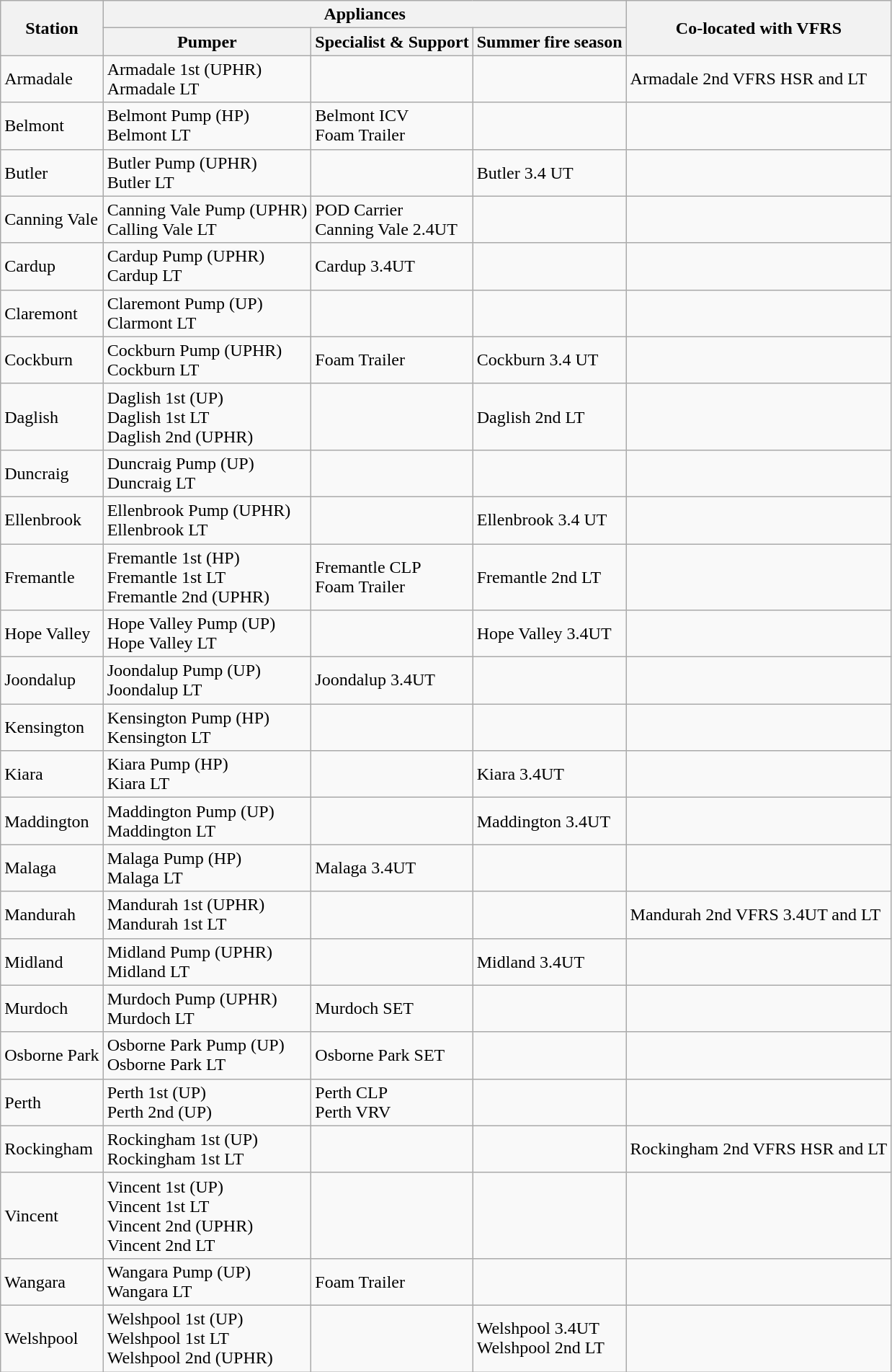<table class="wikitable">
<tr>
<th rowspan="2">Station</th>
<th colspan="3">Appliances</th>
<th rowspan="2">Co-located with VFRS</th>
</tr>
<tr>
<th>Pumper</th>
<th>Specialist & Support</th>
<th>Summer fire season</th>
</tr>
<tr>
<td>Armadale</td>
<td>Armadale 1st (UPHR)<br>Armadale LT</td>
<td></td>
<td></td>
<td>Armadale 2nd VFRS HSR and LT</td>
</tr>
<tr>
<td>Belmont</td>
<td>Belmont Pump (HP)<br>Belmont LT</td>
<td>Belmont ICV<br>Foam Trailer</td>
<td></td>
<td></td>
</tr>
<tr>
<td>Butler</td>
<td>Butler Pump (UPHR)<br>Butler LT</td>
<td></td>
<td>Butler 3.4 UT</td>
<td></td>
</tr>
<tr>
<td>Canning Vale</td>
<td>Canning Vale Pump (UPHR)<br>Calling Vale LT</td>
<td>POD Carrier<br>Canning Vale 2.4UT</td>
<td></td>
<td></td>
</tr>
<tr>
<td>Cardup</td>
<td>Cardup Pump (UPHR)<br>Cardup LT</td>
<td>Cardup 3.4UT</td>
<td></td>
<td></td>
</tr>
<tr>
<td>Claremont</td>
<td>Claremont Pump (UP)<br>Clarmont LT</td>
<td></td>
<td></td>
<td></td>
</tr>
<tr>
<td>Cockburn</td>
<td>Cockburn Pump (UPHR)<br>Cockburn LT</td>
<td>Foam Trailer</td>
<td>Cockburn 3.4 UT</td>
<td></td>
</tr>
<tr>
<td>Daglish</td>
<td>Daglish 1st (UP)<br>Daglish 1st LT<br>Daglish 2nd (UPHR)</td>
<td></td>
<td>Daglish 2nd LT</td>
<td></td>
</tr>
<tr>
<td>Duncraig</td>
<td>Duncraig Pump (UP)<br>Duncraig LT</td>
<td></td>
<td></td>
<td></td>
</tr>
<tr>
<td>Ellenbrook</td>
<td>Ellenbrook Pump (UPHR)<br>Ellenbrook LT</td>
<td></td>
<td>Ellenbrook 3.4 UT</td>
<td></td>
</tr>
<tr>
<td>Fremantle</td>
<td>Fremantle 1st (HP)<br>Fremantle 1st LT<br>Fremantle 2nd (UPHR)</td>
<td>Fremantle CLP<br>Foam Trailer</td>
<td>Fremantle 2nd LT</td>
<td></td>
</tr>
<tr>
<td>Hope Valley</td>
<td>Hope Valley Pump (UP)<br>Hope Valley LT</td>
<td></td>
<td>Hope Valley 3.4UT</td>
<td></td>
</tr>
<tr>
<td>Joondalup</td>
<td>Joondalup Pump (UP)<br>Joondalup LT</td>
<td>Joondalup 3.4UT</td>
<td></td>
<td></td>
</tr>
<tr>
<td>Kensington</td>
<td>Kensington Pump (HP)<br>Kensington LT</td>
<td></td>
<td></td>
<td></td>
</tr>
<tr>
<td>Kiara</td>
<td>Kiara Pump (HP)<br>Kiara LT</td>
<td></td>
<td>Kiara 3.4UT</td>
<td></td>
</tr>
<tr>
<td>Maddington</td>
<td>Maddington Pump (UP)<br>Maddington LT</td>
<td></td>
<td>Maddington 3.4UT</td>
<td></td>
</tr>
<tr>
<td>Malaga</td>
<td>Malaga Pump (HP)<br>Malaga LT</td>
<td>Malaga 3.4UT</td>
<td></td>
<td></td>
</tr>
<tr>
<td>Mandurah</td>
<td>Mandurah 1st (UPHR)<br>Mandurah 1st LT</td>
<td></td>
<td></td>
<td>Mandurah 2nd VFRS 3.4UT and LT</td>
</tr>
<tr>
<td>Midland</td>
<td>Midland Pump (UPHR)<br>Midland LT</td>
<td></td>
<td>Midland 3.4UT</td>
<td></td>
</tr>
<tr>
<td>Murdoch</td>
<td>Murdoch Pump (UPHR)<br>Murdoch LT</td>
<td>Murdoch SET</td>
<td></td>
<td></td>
</tr>
<tr>
<td>Osborne Park</td>
<td>Osborne Park Pump (UP)<br>Osborne Park LT</td>
<td>Osborne Park SET</td>
<td></td>
<td></td>
</tr>
<tr>
<td>Perth</td>
<td>Perth 1st (UP)<br>Perth 2nd (UP)</td>
<td>Perth CLP<br>Perth VRV</td>
<td></td>
<td></td>
</tr>
<tr>
<td>Rockingham</td>
<td>Rockingham 1st (UP)<br>Rockingham 1st LT</td>
<td></td>
<td></td>
<td>Rockingham 2nd VFRS HSR and LT</td>
</tr>
<tr>
<td>Vincent</td>
<td>Vincent 1st (UP)<br>Vincent 1st LT<br>Vincent 2nd (UPHR)<br>Vincent 2nd LT</td>
<td></td>
<td></td>
<td></td>
</tr>
<tr>
<td>Wangara</td>
<td>Wangara Pump (UP)<br>Wangara LT</td>
<td>Foam Trailer</td>
<td></td>
<td></td>
</tr>
<tr>
<td>Welshpool</td>
<td>Welshpool 1st (UP)<br>Welshpool 1st LT<br>Welshpool 2nd (UPHR)</td>
<td></td>
<td>Welshpool 3.4UT<br>Welshpool 2nd LT</td>
<td></td>
</tr>
</table>
